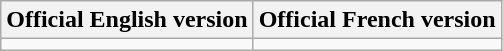<table class="wikitable">
<tr>
<th>Official English version</th>
<th>Official French version</th>
</tr>
<tr style="vertical-align:top; white-space:nowrap;">
<td></td>
<td></td>
</tr>
</table>
